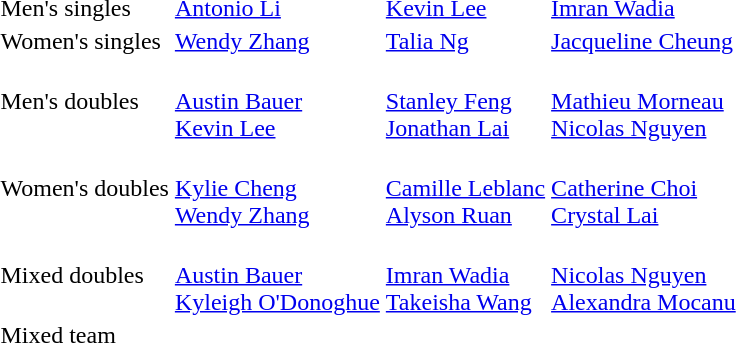<table>
<tr>
<td>Men's singles</td>
<td><a href='#'>Antonio Li</a><br></td>
<td><a href='#'>Kevin Lee</a><br></td>
<td><a href='#'>Imran Wadia</a><br></td>
</tr>
<tr>
<td>Women's singles</td>
<td><a href='#'>Wendy Zhang</a><br></td>
<td><a href='#'>Talia Ng</a><br></td>
<td><a href='#'>Jacqueline Cheung</a><br></td>
</tr>
<tr>
<td>Men's doubles</td>
<td><br><a href='#'>Austin Bauer</a><br><a href='#'>Kevin Lee</a></td>
<td><br><a href='#'>Stanley Feng</a><br><a href='#'>Jonathan Lai</a></td>
<td><br><a href='#'>Mathieu Morneau</a><br><a href='#'>Nicolas Nguyen</a></td>
</tr>
<tr>
<td>Women's doubles</td>
<td><br><a href='#'>Kylie Cheng</a><br><a href='#'>Wendy Zhang</a></td>
<td><br><a href='#'>Camille Leblanc</a><br><a href='#'>Alyson Ruan</a></td>
<td><br><a href='#'>Catherine Choi</a><br><a href='#'>Crystal Lai</a></td>
</tr>
<tr>
<td>Mixed doubles</td>
<td><br><a href='#'>Austin Bauer</a><br><a href='#'>Kyleigh O'Donoghue</a></td>
<td><br><a href='#'>Imran Wadia</a><br><a href='#'>Takeisha Wang</a></td>
<td><br><a href='#'>Nicolas Nguyen</a><br><a href='#'>Alexandra Mocanu</a></td>
</tr>
<tr>
<td>Mixed team</td>
<td></td>
<td></td>
<td></td>
</tr>
</table>
